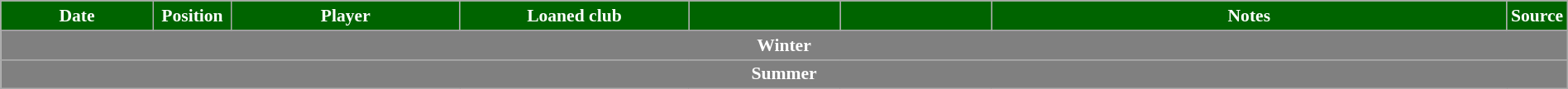<table class="wikitable" style="text-align:center; font-size:90%; width:100%;">
<tr>
<th style="background:darkgreen; color:white; text-align:center; width:10%">Date</th>
<th style="background:darkgreen; color:white; text-align:center; width:5%">Position</th>
<th style="background:darkgreen; color:white; text-align:center; width:15%">Player</th>
<th style="background:darkgreen; color:white; text-align:center; width:15%">Loaned club</th>
<th style="background:darkgreen; color:white; text-align:center; width:10%"></th>
<th style="background:darkgreen; color:white; text-align:center; width:10%"></th>
<th style="background:darkgreen; color:white; text-align:center; width:34%">Notes</th>
<th style="background:darkgreen; color:white; text-align:center; width:1%">Source</th>
</tr>
<tr>
<th colspan="8" style="background:gray; color:white; text-align:center;">Winter</th>
</tr>
<tr>
</tr>
<tr>
<th colspan="8" style="background:gray; color:white; text-align:center;">Summer</th>
</tr>
</table>
